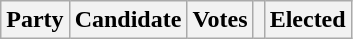<table class="wikitable">
<tr>
<th colspan="2">Party</th>
<th>Candidate</th>
<th>Votes</th>
<th></th>
<th>Elected<br>









</th>
</tr>
</table>
